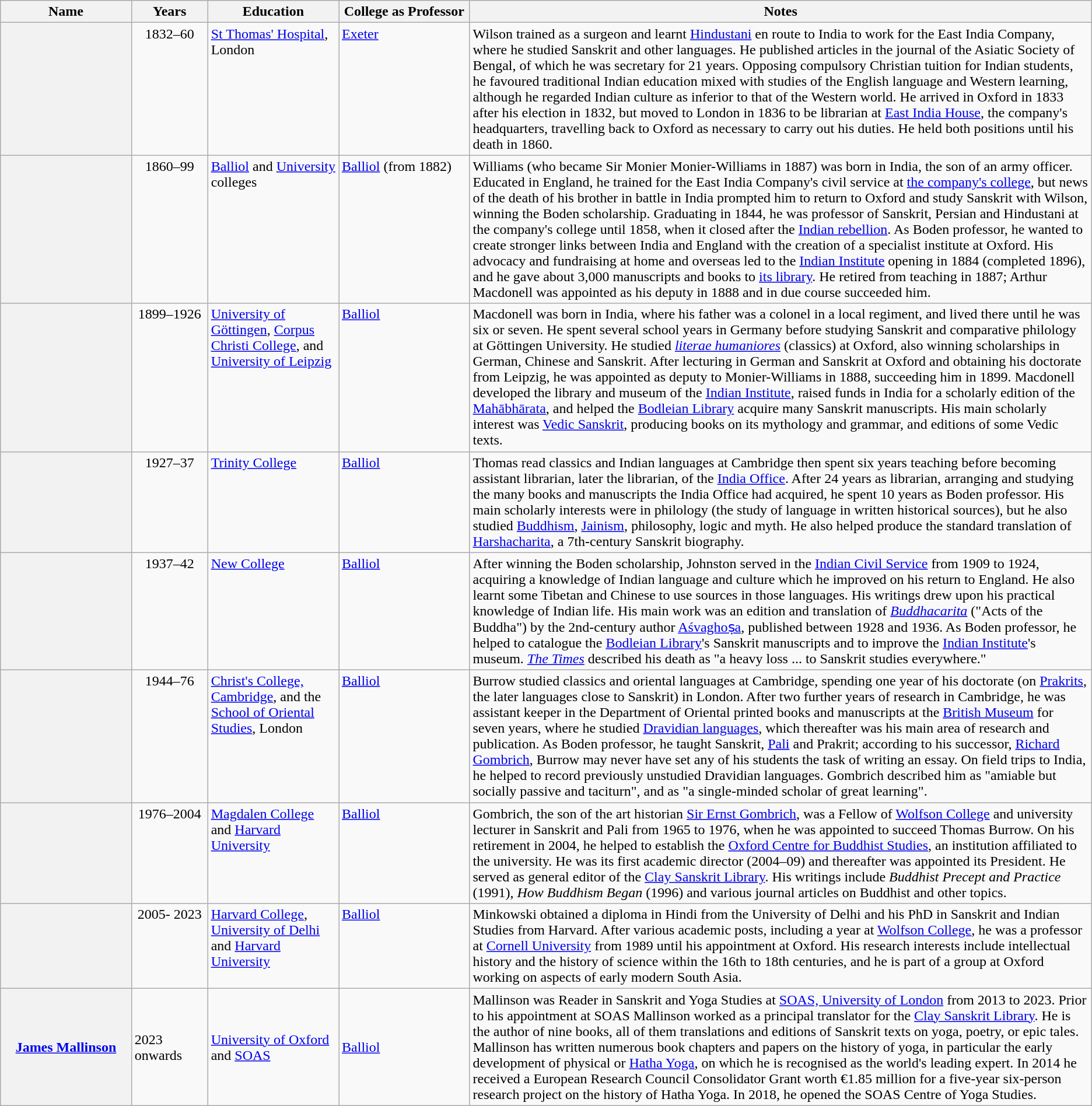<table class="wikitable sortable">
<tr>
<th scope="col" width=12%>Name</th>
<th scope="col" width=7%>Years</th>
<th scope="col" width=12%>Education</th>
<th scope="col" width=12%>College as Professor</th>
<th scope="col" class="unsortable">Notes</th>
</tr>
<tr valign="top">
<th scope="row"></th>
<td align="center">1832–60</td>
<td><a href='#'>St Thomas' Hospital</a>, London</td>
<td><a href='#'>Exeter</a></td>
<td>Wilson trained as a surgeon and learnt <a href='#'>Hindustani</a> en route to India to work for the East India Company, where he studied Sanskrit and other languages. He published articles in the journal of the Asiatic Society of Bengal, of which he was secretary for 21 years. Opposing compulsory Christian tuition for Indian students, he favoured traditional Indian education mixed with studies of the English language and Western learning, although he regarded Indian culture as inferior to that of the Western world. He arrived in Oxford in 1833 after his election in 1832, but moved to London in 1836 to be librarian at <a href='#'>East India House</a>, the company's headquarters, travelling back to Oxford as necessary to carry out his duties. He held both positions until his death in 1860.</td>
</tr>
<tr valign="top">
<th scope="row"></th>
<td align="center">1860–99</td>
<td><a href='#'>Balliol</a> and <a href='#'>University</a> colleges</td>
<td><a href='#'>Balliol</a> (from 1882)</td>
<td>Williams (who became Sir Monier Monier-Williams in 1887) was born in India, the son of an army officer. Educated in England, he trained for the East India Company's civil service at <a href='#'>the company's college</a>, but news of the death of his brother in battle in India prompted him to return to Oxford and study Sanskrit with Wilson, winning the Boden scholarship. Graduating in 1844, he was professor of Sanskrit, Persian and Hindustani at the company's college until 1858, when it closed after the <a href='#'>Indian rebellion</a>. As Boden professor, he wanted to create stronger links between India and England with the creation of a specialist institute at Oxford. His advocacy and fundraising at home and overseas led to the <a href='#'>Indian Institute</a> opening in 1884 (completed 1896), and he gave about 3,000 manuscripts and books to <a href='#'>its library</a>. He retired from teaching in 1887; Arthur Macdonell was appointed as his deputy in 1888 and in due course succeeded him.</td>
</tr>
<tr valign="top">
<th scope="row"></th>
<td align="center">1899–1926</td>
<td><a href='#'>University of Göttingen</a>, <a href='#'>Corpus Christi College</a>, and <a href='#'>University of Leipzig</a></td>
<td><a href='#'>Balliol</a></td>
<td>Macdonell was born in India, where his father was a colonel in a local regiment, and lived there until he was six or seven.  He spent several school years in Germany before studying Sanskrit and comparative philology at Göttingen University. He studied <em><a href='#'>literae humaniores</a></em> (classics) at Oxford, also winning scholarships in German, Chinese and Sanskrit. After lecturing in German and Sanskrit at Oxford and obtaining his doctorate from Leipzig, he was appointed as deputy to Monier-Williams in 1888, succeeding him in 1899.  Macdonell developed the library and museum of the <a href='#'>Indian Institute</a>, raised funds in India for a scholarly edition of the <a href='#'>Mahābhārata</a>, and helped the <a href='#'>Bodleian Library</a> acquire many Sanskrit manuscripts.  His main scholarly interest was <a href='#'>Vedic Sanskrit</a>, producing books on its mythology and grammar, and editions of some Vedic texts.</td>
</tr>
<tr valign="top">
<th scope="row"></th>
<td align="center">1927–37</td>
<td><a href='#'>Trinity College</a></td>
<td><a href='#'>Balliol</a></td>
<td>Thomas read classics and Indian languages at Cambridge then spent six years teaching before becoming assistant librarian, later the librarian, of the <a href='#'>India Office</a>. After 24 years as librarian, arranging and studying the many books and manuscripts the India Office had acquired, he spent 10 years as Boden professor. His main scholarly interests were in philology (the study of language in written historical sources), but he also studied <a href='#'>Buddhism</a>, <a href='#'>Jainism</a>, philosophy, logic and myth. He also helped produce the standard translation of <a href='#'>Harshacharita</a>, a 7th-century Sanskrit biography.</td>
</tr>
<tr valign="top">
<th scope="row"></th>
<td align="center">1937–42</td>
<td><a href='#'>New College</a></td>
<td><a href='#'>Balliol</a></td>
<td>After winning the Boden scholarship, Johnston served in the <a href='#'>Indian Civil Service</a> from 1909 to 1924, acquiring a knowledge of Indian language and culture which he improved on his return to England. He also learnt some Tibetan and Chinese to use sources in those languages.  His writings drew upon his practical knowledge of Indian life. His main work was an edition and translation of <em><a href='#'>Buddhacarita</a></em> ("Acts of the Buddha") by the 2nd-century author <a href='#'>Aśvaghoṣa</a>, published between 1928 and 1936. As Boden professor, he helped to catalogue the <a href='#'>Bodleian Library</a>'s Sanskrit manuscripts and to improve the <a href='#'>Indian Institute</a>'s museum. <em><a href='#'>The Times</a></em> described his death as "a heavy loss ... to Sanskrit studies everywhere."</td>
</tr>
<tr valign="top">
<th scope="row"></th>
<td align="center">1944–76</td>
<td><a href='#'>Christ's College, Cambridge</a>, and the <a href='#'>School of Oriental Studies</a>, London</td>
<td><a href='#'>Balliol</a></td>
<td>Burrow studied classics and oriental languages at Cambridge, spending one year of his doctorate (on <a href='#'>Prakrits</a>, the later languages close to Sanskrit) in London. After two further years of research in Cambridge, he was assistant keeper in the Department of Oriental printed books and manuscripts at the <a href='#'>British Museum</a> for seven years, where he studied <a href='#'>Dravidian languages</a>, which thereafter was his main area of research and publication.  As Boden professor, he taught Sanskrit, <a href='#'>Pali</a> and Prakrit; according to his successor, <a href='#'>Richard Gombrich</a>, Burrow may never have set any of his students the task of writing an essay. On field trips to India, he helped to record previously unstudied Dravidian languages. Gombrich described him as "amiable but socially passive and taciturn", and as "a single-minded scholar of great learning".</td>
</tr>
<tr valign="top">
<th scope="row"></th>
<td align="center">1976–2004</td>
<td><a href='#'>Magdalen College</a> and <a href='#'>Harvard University</a></td>
<td><a href='#'>Balliol</a></td>
<td>Gombrich, the son of the art historian <a href='#'>Sir Ernst Gombrich</a>, was a Fellow of <a href='#'>Wolfson College</a> and university lecturer in Sanskrit and Pali from 1965 to 1976, when he was appointed to succeed Thomas Burrow. On his retirement in 2004, he helped to establish the <a href='#'>Oxford Centre for Buddhist Studies</a>, an institution affiliated to the university.  He was its first academic director (2004–09) and thereafter was appointed its President. He served as general editor of the <a href='#'>Clay Sanskrit Library</a>. His writings include <em>Buddhist Precept and Practice</em> (1991), <em>How Buddhism Began</em> (1996) and various journal articles on Buddhist and other topics.</td>
</tr>
<tr valign="top">
<th scope="row"></th>
<td align="center">2005- 2023</td>
<td><a href='#'>Harvard College</a>, <a href='#'>University of Delhi</a> and <a href='#'>Harvard University</a></td>
<td><a href='#'>Balliol</a></td>
<td>Minkowski obtained a diploma in Hindi from the University of Delhi and his PhD in Sanskrit and Indian Studies from Harvard.  After various academic posts, including a year at <a href='#'>Wolfson College</a>, he was a professor at <a href='#'>Cornell University</a> from 1989 until his appointment at Oxford. His research interests include intellectual history and the history of science within the 16th to 18th centuries, and he is part of a group at Oxford working on aspects of early modern South Asia.</td>
</tr>
<tr>
<th><a href='#'>James Mallinson</a></th>
<td>2023 onwards</td>
<td><a href='#'>University of Oxford</a> and <a href='#'>SOAS</a></td>
<td><a href='#'>Balliol</a></td>
<td>Mallinson was Reader in Sanskrit and Yoga Studies at <a href='#'>SOAS, University of London</a> from 2013 to 2023. Prior to his appointment at SOAS Mallinson worked as a principal translator for the <a href='#'>Clay Sanskrit Library</a>. He is the author of nine books, all of them translations and editions of Sanskrit texts on yoga, poetry, or epic tales. Mallinson has written numerous book chapters and papers on the history of yoga, in particular the early development of physical or <a href='#'>Hatha Yoga</a>, on which he is recognised as the world's leading expert. In 2014 he received a European Research Council Consolidator Grant worth €1.85 million for a five-year six-person research project on the history of Hatha Yoga. In 2018, he opened the SOAS Centre of Yoga Studies.</td>
</tr>
</table>
